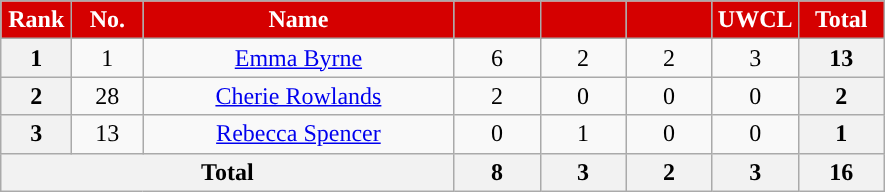<table class="wikitable" style="text-align:center; font-size:100%; ">
<tr>
<th style="background:#d50000; color:white; text-align:center; width:40px">Rank</th>
<th style="background:#d50000; color:white; text-align:center; width:40px">No.</th>
<th style="background:#d50000; color:white; text-align:center; width:200px">Name</th>
<th style="background:#d50000; color:white; text-align:center; width:50px;"><a href='#'></a></th>
<th style="background:#d50000; color:white; text-align:center; width:50px;"><a href='#'></a></th>
<th style="background:#d50000; color:white; text-align:center; width:50px;"></th>
<th style="background:#d50000; color:white; text-align:center; width:50px;">UWCL</th>
<th style="background:#d50000; color:white; text-align:center; width:50px;">Total</th>
</tr>
<tr>
<th>1</th>
<td>1</td>
<td> <a href='#'>Emma Byrne</a></td>
<td>6</td>
<td>2</td>
<td>2</td>
<td>3</td>
<th>13</th>
</tr>
<tr>
<th>2</th>
<td>28</td>
<td><em></em> <a href='#'>Cherie Rowlands</a></td>
<td>2</td>
<td>0</td>
<td>0</td>
<td>0</td>
<th>2</th>
</tr>
<tr>
<th>3</th>
<td>13</td>
<td><em></em> <a href='#'>Rebecca Spencer</a></td>
<td>0</td>
<td>1</td>
<td>0</td>
<td>0</td>
<th>1</th>
</tr>
<tr>
<th colspan="3">Total</th>
<th>8</th>
<th>3</th>
<th>2</th>
<th>3</th>
<th>16</th>
</tr>
</table>
